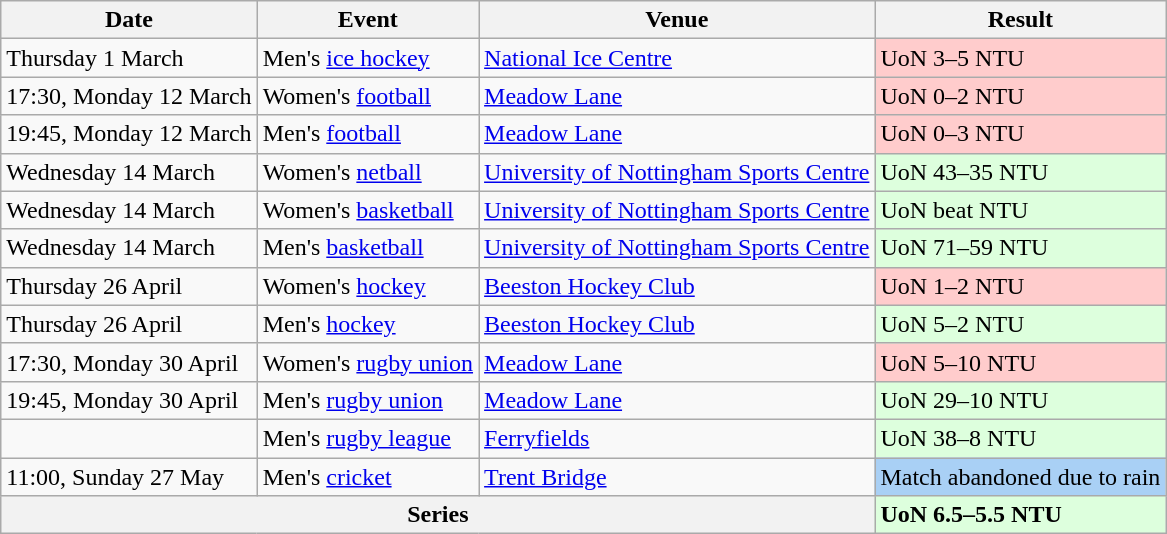<table class="wikitable">
<tr>
<th>Date</th>
<th>Event</th>
<th>Venue</th>
<th>Result</th>
</tr>
<tr>
<td>Thursday 1 March</td>
<td>Men's <a href='#'>ice hockey</a></td>
<td><a href='#'>National Ice Centre</a></td>
<td bgcolor="#FFCCCC">UoN 3–5 NTU</td>
</tr>
<tr>
<td>17:30, Monday 12 March</td>
<td>Women's <a href='#'>football</a></td>
<td><a href='#'>Meadow Lane</a></td>
<td bgcolor="#FFCCCC">UoN 0–2 NTU</td>
</tr>
<tr>
<td>19:45, Monday 12 March</td>
<td>Men's <a href='#'>football</a></td>
<td><a href='#'>Meadow Lane</a></td>
<td bgcolor="#FFCCCC">UoN 0–3 NTU</td>
</tr>
<tr>
<td>Wednesday 14 March</td>
<td>Women's <a href='#'>netball</a></td>
<td><a href='#'>University of Nottingham Sports Centre</a></td>
<td bgcolor="#DDFFDD">UoN 43–35 NTU</td>
</tr>
<tr>
<td>Wednesday 14 March</td>
<td>Women's <a href='#'>basketball</a></td>
<td><a href='#'>University of Nottingham Sports Centre</a></td>
<td bgcolor="#DDFFDD">UoN beat NTU</td>
</tr>
<tr>
<td>Wednesday 14 March</td>
<td>Men's <a href='#'>basketball</a></td>
<td><a href='#'>University of Nottingham Sports Centre</a></td>
<td bgcolor="#DDFFDD">UoN 71–59 NTU</td>
</tr>
<tr>
<td>Thursday 26 April</td>
<td>Women's <a href='#'>hockey</a></td>
<td><a href='#'>Beeston Hockey Club</a></td>
<td bgcolor="#FFCCCC">UoN 1–2 NTU</td>
</tr>
<tr>
<td>Thursday 26 April</td>
<td>Men's <a href='#'>hockey</a></td>
<td><a href='#'>Beeston Hockey Club</a></td>
<td bgcolor="#DDFFDD">UoN 5–2 NTU</td>
</tr>
<tr>
<td>17:30, Monday 30 April</td>
<td>Women's <a href='#'>rugby union</a></td>
<td><a href='#'>Meadow Lane</a></td>
<td bgcolor="#FFCCCC">UoN 5–10 NTU</td>
</tr>
<tr>
<td>19:45, Monday 30 April</td>
<td>Men's <a href='#'>rugby union</a></td>
<td><a href='#'>Meadow Lane</a></td>
<td bgcolor="#DDFFDD">UoN 29–10 NTU</td>
</tr>
<tr>
<td></td>
<td>Men's <a href='#'>rugby league</a></td>
<td><a href='#'>Ferryfields</a></td>
<td bgcolor="#DDFFDD">UoN 38–8 NTU</td>
</tr>
<tr>
<td>11:00, Sunday 27 May</td>
<td>Men's <a href='#'>cricket</a></td>
<td><a href='#'>Trent Bridge</a></td>
<td bgcolor="#A9D0F5">Match abandoned due to rain</td>
</tr>
<tr>
<td bgcolor="#F2F2F2" align="center" colspan="3"><strong>Series</strong></td>
<td bgcolor="#DDFFDD"><strong>UoN 6.5–5.5 NTU</strong></td>
</tr>
</table>
